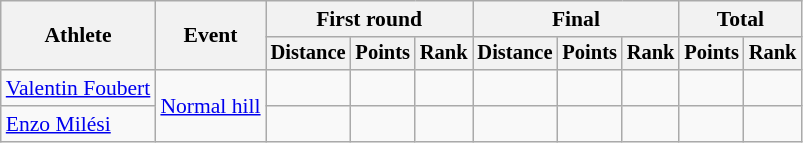<table class="wikitable" style="font-size:90%">
<tr>
<th rowspan=2>Athlete</th>
<th rowspan=2>Event</th>
<th colspan=3>First round</th>
<th colspan=3>Final</th>
<th colspan=2>Total</th>
</tr>
<tr style="font-size:95%">
<th>Distance</th>
<th>Points</th>
<th>Rank</th>
<th>Distance</th>
<th>Points</th>
<th>Rank</th>
<th>Points</th>
<th>Rank</th>
</tr>
<tr align=center>
<td align=left><a href='#'>Valentin Foubert</a></td>
<td align=left rowspan=2><a href='#'>Normal hill</a></td>
<td></td>
<td></td>
<td></td>
<td></td>
<td></td>
<td></td>
<td></td>
<td></td>
</tr>
<tr align=center>
<td align=left><a href='#'>Enzo Milési</a></td>
<td></td>
<td></td>
<td></td>
<td></td>
<td></td>
<td></td>
<td></td>
<td></td>
</tr>
</table>
